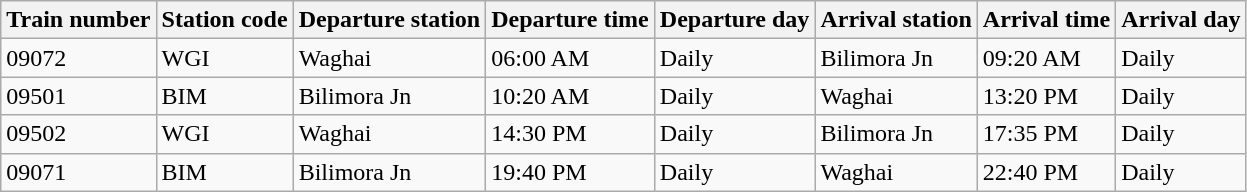<table class="wikitable">
<tr>
<th>Train number</th>
<th>Station code</th>
<th>Departure station</th>
<th>Departure time</th>
<th>Departure day</th>
<th>Arrival station</th>
<th>Arrival time</th>
<th>Arrival day</th>
</tr>
<tr>
<td>09072</td>
<td>WGI</td>
<td>Waghai</td>
<td>06:00 AM</td>
<td>Daily</td>
<td>Bilimora Jn</td>
<td>09:20 AM</td>
<td>Daily</td>
</tr>
<tr>
<td>09501</td>
<td>BIM</td>
<td>Bilimora Jn</td>
<td>10:20 AM</td>
<td>Daily</td>
<td>Waghai</td>
<td>13:20 PM</td>
<td>Daily</td>
</tr>
<tr>
<td>09502</td>
<td>WGI</td>
<td>Waghai</td>
<td>14:30 PM</td>
<td>Daily</td>
<td>Bilimora Jn</td>
<td>17:35 PM</td>
<td>Daily</td>
</tr>
<tr>
<td>09071</td>
<td>BIM</td>
<td>Bilimora Jn</td>
<td>19:40 PM</td>
<td>Daily</td>
<td>Waghai</td>
<td>22:40 PM</td>
<td>Daily</td>
</tr>
</table>
